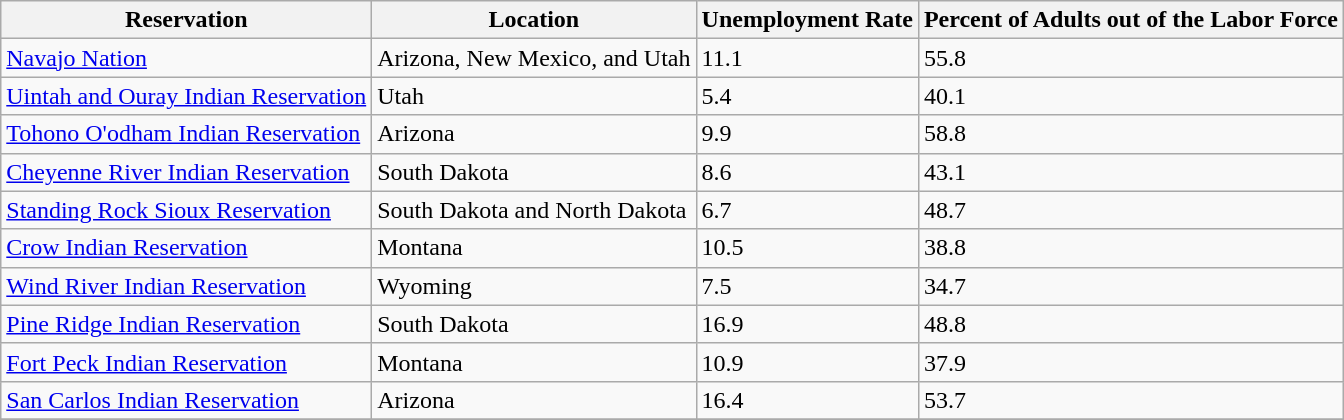<table class="wikitable sortable">
<tr>
<th>Reservation</th>
<th>Location</th>
<th>Unemployment Rate</th>
<th>Percent of Adults out of the Labor Force</th>
</tr>
<tr>
<td><a href='#'>Navajo Nation</a></td>
<td>Arizona, New Mexico, and Utah</td>
<td>11.1</td>
<td>55.8</td>
</tr>
<tr>
<td><a href='#'>Uintah and Ouray Indian Reservation</a></td>
<td>Utah</td>
<td>5.4</td>
<td>40.1</td>
</tr>
<tr>
<td><a href='#'>Tohono O'odham Indian Reservation</a></td>
<td>Arizona</td>
<td>9.9</td>
<td>58.8</td>
</tr>
<tr>
<td><a href='#'>Cheyenne River Indian Reservation</a></td>
<td>South Dakota</td>
<td>8.6</td>
<td>43.1</td>
</tr>
<tr>
<td><a href='#'>Standing Rock Sioux Reservation</a></td>
<td>South Dakota and North Dakota</td>
<td>6.7</td>
<td>48.7</td>
</tr>
<tr>
<td><a href='#'>Crow Indian Reservation</a></td>
<td>Montana</td>
<td>10.5</td>
<td>38.8</td>
</tr>
<tr>
<td><a href='#'>Wind River Indian Reservation</a></td>
<td>Wyoming</td>
<td>7.5</td>
<td>34.7</td>
</tr>
<tr>
<td><a href='#'>Pine Ridge Indian Reservation</a></td>
<td>South Dakota</td>
<td>16.9</td>
<td>48.8</td>
</tr>
<tr>
<td><a href='#'>Fort Peck Indian Reservation</a></td>
<td>Montana</td>
<td>10.9</td>
<td>37.9</td>
</tr>
<tr>
<td><a href='#'>San Carlos Indian Reservation</a></td>
<td>Arizona</td>
<td>16.4</td>
<td>53.7</td>
</tr>
<tr>
</tr>
</table>
